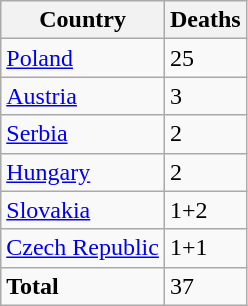<table class="wikitable">
<tr>
<th rowspan=1>Country</th>
<th rowspan=1>Deaths</th>
</tr>
<tr>
<td><a href='#'>Poland</a></td>
<td>25</td>
</tr>
<tr>
<td><a href='#'>Austria</a></td>
<td>3</td>
</tr>
<tr>
<td><a href='#'>Serbia</a></td>
<td>2</td>
</tr>
<tr>
<td><a href='#'>Hungary</a></td>
<td>2</td>
</tr>
<tr>
<td><a href='#'>Slovakia</a></td>
<td>1+2</td>
</tr>
<tr>
<td><a href='#'>Czech Republic</a></td>
<td>1+1</td>
</tr>
<tr>
<td><strong>Total</strong></td>
<td>37</td>
</tr>
</table>
